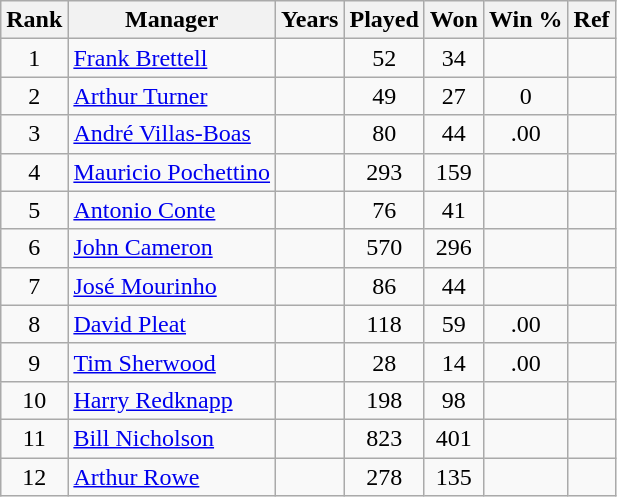<table class="wikitable sortable" style="text-align: center;">
<tr>
<th>Rank</th>
<th>Manager</th>
<th>Years</th>
<th>Played</th>
<th>Won</th>
<th>Win %</th>
<th>Ref</th>
</tr>
<tr>
<td>1</td>
<td align="left"> <a href='#'>Frank Brettell</a></td>
<td></td>
<td>52</td>
<td>34</td>
<td></td>
<td></td>
</tr>
<tr>
<td>2</td>
<td align="left"> <a href='#'>Arthur Turner</a></td>
<td></td>
<td>49</td>
<td>27</td>
<td>0</td>
<td></td>
</tr>
<tr>
<td>3</td>
<td align="left"> <a href='#'>André Villas-Boas</a></td>
<td></td>
<td>80</td>
<td>44</td>
<td>.00</td>
<td></td>
</tr>
<tr>
<td>4</td>
<td align="left"> <a href='#'>Mauricio Pochettino</a></td>
<td></td>
<td>293</td>
<td>159</td>
<td></td>
<td></td>
</tr>
<tr>
<td>5</td>
<td align="left"> <a href='#'>Antonio Conte</a></td>
<td></td>
<td>76 </td>
<td>41</td>
<td></td>
<td></td>
</tr>
<tr>
<td>6</td>
<td align="left"> <a href='#'>John Cameron</a> </td>
<td></td>
<td>570</td>
<td>296</td>
<td></td>
<td></td>
</tr>
<tr>
<td>7</td>
<td align="left"> <a href='#'>José Mourinho</a></td>
<td></td>
<td>86</td>
<td>44</td>
<td></td>
<td></td>
</tr>
<tr>
<td>8</td>
<td align="left"> <a href='#'>David Pleat</a></td>
<td></td>
<td>118</td>
<td>59</td>
<td>.00</td>
<td></td>
</tr>
<tr>
<td>9</td>
<td align="left"> <a href='#'>Tim Sherwood</a></td>
<td></td>
<td>28</td>
<td>14</td>
<td>.00</td>
<td></td>
</tr>
<tr>
<td>10</td>
<td align="left"> <a href='#'>Harry Redknapp</a></td>
<td></td>
<td>198</td>
<td>98</td>
<td></td>
<td></td>
</tr>
<tr>
<td>11</td>
<td align="left"> <a href='#'>Bill Nicholson</a></td>
<td></td>
<td>823</td>
<td>401</td>
<td></td>
<td></td>
</tr>
<tr>
<td>12</td>
<td align="left"> <a href='#'>Arthur Rowe</a></td>
<td></td>
<td>278</td>
<td>135</td>
<td></td>
<td></td>
</tr>
</table>
